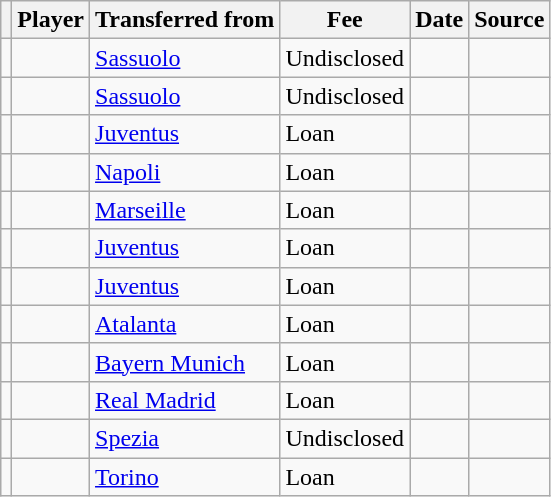<table class="wikitable plainrowheaders sortable">
<tr>
<th></th>
<th scope="col">Player</th>
<th>Transferred from</th>
<th style="width: 65px;">Fee</th>
<th scope="col">Date</th>
<th scope="col">Source</th>
</tr>
<tr>
<td align="center"></td>
<td></td>
<td> <a href='#'>Sassuolo</a></td>
<td>Undisclosed</td>
<td></td>
<td></td>
</tr>
<tr>
<td align="center"></td>
<td></td>
<td> <a href='#'>Sassuolo</a></td>
<td>Undisclosed</td>
<td></td>
<td></td>
</tr>
<tr>
<td align="center"></td>
<td></td>
<td> <a href='#'>Juventus</a></td>
<td>Loan</td>
<td></td>
<td></td>
</tr>
<tr>
<td align="center"></td>
<td></td>
<td> <a href='#'>Napoli</a></td>
<td>Loan</td>
<td></td>
<td></td>
</tr>
<tr>
<td align="center"></td>
<td></td>
<td> <a href='#'>Marseille</a></td>
<td>Loan</td>
<td></td>
<td></td>
</tr>
<tr>
<td align="center"></td>
<td></td>
<td> <a href='#'>Juventus</a></td>
<td>Loan</td>
<td></td>
<td></td>
</tr>
<tr>
<td align="center"></td>
<td></td>
<td> <a href='#'>Juventus</a></td>
<td>Loan</td>
<td></td>
<td></td>
</tr>
<tr>
<td align="center"></td>
<td></td>
<td> <a href='#'>Atalanta</a></td>
<td>Loan</td>
<td></td>
<td></td>
</tr>
<tr>
<td align="center"></td>
<td></td>
<td> <a href='#'>Bayern Munich</a></td>
<td>Loan</td>
<td></td>
<td></td>
</tr>
<tr>
<td align="center"></td>
<td></td>
<td> <a href='#'>Real Madrid</a></td>
<td>Loan</td>
<td></td>
<td></td>
</tr>
<tr>
<td align="center"></td>
<td></td>
<td> <a href='#'>Spezia</a></td>
<td>Undisclosed</td>
<td></td>
<td></td>
</tr>
<tr>
<td align="center"></td>
<td></td>
<td> <a href='#'>Torino</a></td>
<td>Loan</td>
<td></td>
<td></td>
</tr>
</table>
